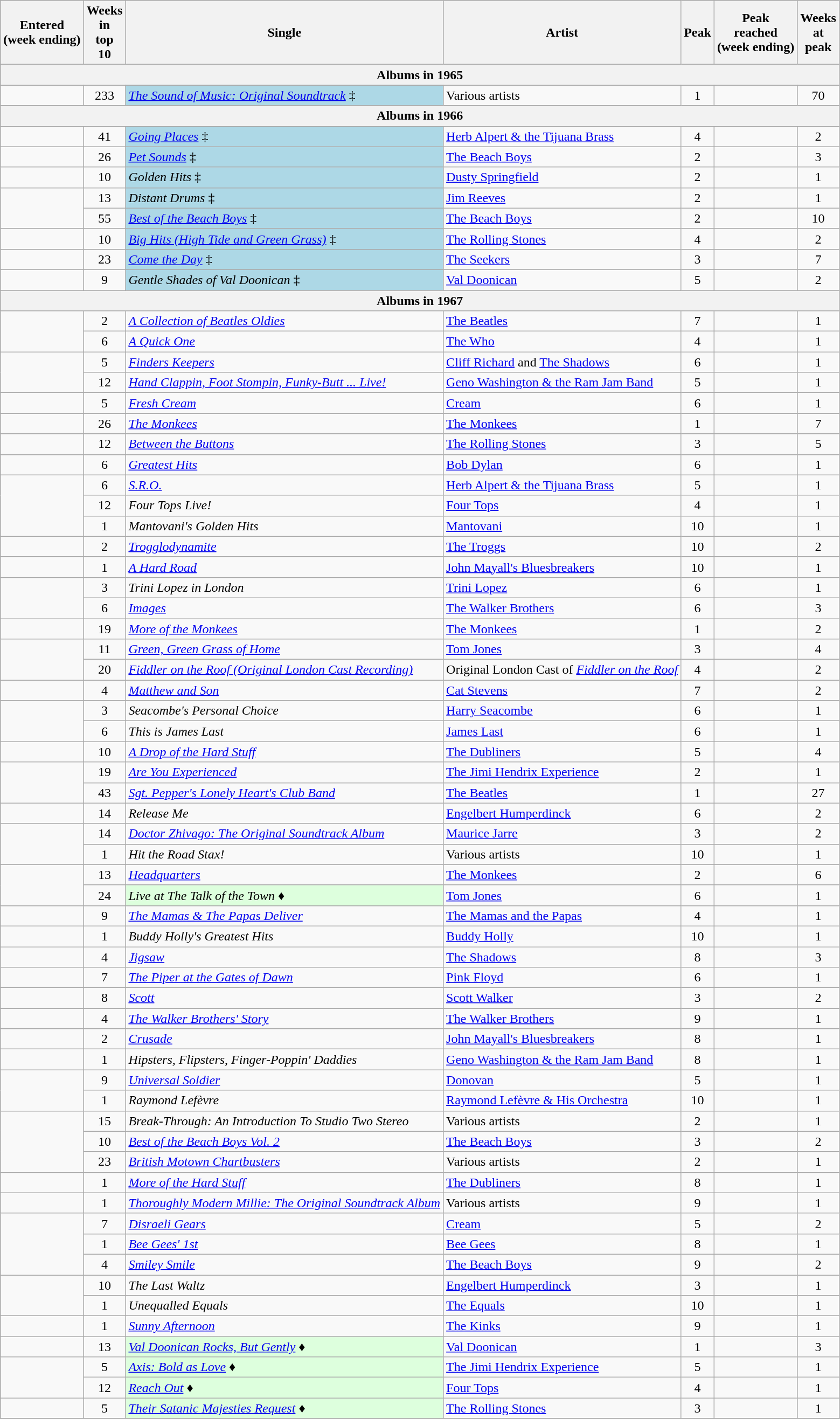<table class="wikitable sortable" style="text-align:center;">
<tr>
<th>Entered <br>(week ending)</th>
<th data-sort-type="number">Weeks<br>in<br>top<br>10</th>
<th>Single</th>
<th>Artist</th>
<th data-sort-type="number">Peak</th>
<th>Peak<br>reached <br>(week ending)</th>
<th data-sort-type="number">Weeks<br>at<br>peak</th>
</tr>
<tr>
<th colspan="7">Albums in 1965</th>
</tr>
<tr>
<td></td>
<td>233</td>
<td align="left" bgcolor=lightblue><em><a href='#'>The Sound of Music: Original Soundtrack</a></em> ‡</td>
<td align="left">Various artists</td>
<td>1</td>
<td></td>
<td>70</td>
</tr>
<tr>
<th colspan="7">Albums in 1966</th>
</tr>
<tr>
<td></td>
<td>41</td>
<td align="left" bgcolor=lightblue><em><a href='#'>Going Places</a></em> ‡</td>
<td align="left"><a href='#'>Herb Alpert & the Tijuana Brass</a></td>
<td>4</td>
<td></td>
<td>2</td>
</tr>
<tr>
<td></td>
<td>26</td>
<td align="left" bgcolor=lightblue><em><a href='#'>Pet Sounds</a></em> ‡</td>
<td align="left"><a href='#'>The Beach Boys</a></td>
<td>2</td>
<td></td>
<td>3</td>
</tr>
<tr>
<td></td>
<td>10</td>
<td align="left" bgcolor=lightblue><em>Golden Hits</em> ‡</td>
<td align="left"><a href='#'>Dusty Springfield</a></td>
<td>2</td>
<td></td>
<td>1</td>
</tr>
<tr>
<td rowspan="2"></td>
<td>13</td>
<td align="left" bgcolor=lightblue><em>Distant Drums</em> ‡</td>
<td align="left"><a href='#'>Jim Reeves</a></td>
<td>2</td>
<td></td>
<td>1</td>
</tr>
<tr>
<td>55</td>
<td align="left" bgcolor=lightblue><em><a href='#'>Best of the Beach Boys</a></em> ‡</td>
<td align="left"><a href='#'>The Beach Boys</a></td>
<td>2</td>
<td></td>
<td>10</td>
</tr>
<tr>
<td></td>
<td>10</td>
<td align="left" bgcolor=lightblue><em><a href='#'>Big Hits (High Tide and Green Grass)</a></em> ‡</td>
<td align="left"><a href='#'>The Rolling Stones</a></td>
<td>4</td>
<td></td>
<td>2</td>
</tr>
<tr>
<td></td>
<td>23</td>
<td align="left" bgcolor=lightblue><em><a href='#'>Come the Day</a></em> ‡</td>
<td align="left"><a href='#'>The Seekers</a></td>
<td>3</td>
<td></td>
<td>7</td>
</tr>
<tr>
<td></td>
<td>9</td>
<td align="left" bgcolor=lightblue><em>Gentle Shades of Val Doonican</em> ‡</td>
<td align="left"><a href='#'>Val Doonican</a></td>
<td>5</td>
<td></td>
<td>2</td>
</tr>
<tr>
<th colspan="7">Albums in 1967</th>
</tr>
<tr>
<td rowspan="2"></td>
<td>2</td>
<td align="left"><em><a href='#'>A Collection of Beatles Oldies</a></em></td>
<td align="left"><a href='#'>The Beatles</a></td>
<td>7</td>
<td></td>
<td>1</td>
</tr>
<tr>
<td>6</td>
<td align="left"><em><a href='#'>A Quick One</a></em></td>
<td align="left"><a href='#'>The Who</a></td>
<td>4</td>
<td></td>
<td>1</td>
</tr>
<tr>
<td rowspan="2"></td>
<td>5</td>
<td align="left"><em><a href='#'>Finders Keepers</a></em></td>
<td align="left"><a href='#'>Cliff Richard</a> and <a href='#'>The Shadows</a></td>
<td>6</td>
<td></td>
<td>1</td>
</tr>
<tr>
<td>12</td>
<td align="left"><em><a href='#'>Hand Clappin, Foot Stompin, Funky-Butt ... Live!</a></em></td>
<td align="left"><a href='#'>Geno Washington & the Ram Jam Band</a></td>
<td>5</td>
<td></td>
<td>1</td>
</tr>
<tr>
<td></td>
<td>5</td>
<td align="left"><em><a href='#'>Fresh Cream</a></em></td>
<td align="left"><a href='#'>Cream</a></td>
<td>6</td>
<td></td>
<td>1</td>
</tr>
<tr>
<td></td>
<td>26</td>
<td align="left"><em><a href='#'>The Monkees</a></em></td>
<td align="left"><a href='#'>The Monkees</a></td>
<td>1</td>
<td></td>
<td>7</td>
</tr>
<tr>
<td></td>
<td>12</td>
<td align="left"><em><a href='#'>Between the Buttons</a></em></td>
<td align="left"><a href='#'>The Rolling Stones</a></td>
<td>3</td>
<td></td>
<td>5</td>
</tr>
<tr>
<td></td>
<td>6</td>
<td align="left"><em><a href='#'>Greatest Hits</a></em></td>
<td align="left"><a href='#'>Bob Dylan</a></td>
<td>6</td>
<td></td>
<td>1</td>
</tr>
<tr>
<td rowspan="3"></td>
<td>6</td>
<td align="left"><em><a href='#'>S.R.O.</a></em></td>
<td align="left"><a href='#'>Herb Alpert & the Tijuana Brass</a></td>
<td>5</td>
<td></td>
<td>1</td>
</tr>
<tr>
<td>12</td>
<td align="left"><em>Four Tops Live!</em></td>
<td align="left"><a href='#'>Four Tops</a></td>
<td>4</td>
<td></td>
<td>1</td>
</tr>
<tr>
<td>1</td>
<td align="left"><em>Mantovani's Golden Hits</em></td>
<td align="left"><a href='#'>Mantovani</a></td>
<td>10</td>
<td></td>
<td>1</td>
</tr>
<tr>
<td></td>
<td>2</td>
<td align="left"><em><a href='#'>Trogglodynamite</a></em></td>
<td align="left"><a href='#'>The Troggs</a></td>
<td>10</td>
<td></td>
<td>2</td>
</tr>
<tr>
<td></td>
<td>1</td>
<td align="left"><em><a href='#'>A Hard Road</a></em></td>
<td align="left"><a href='#'>John Mayall's Bluesbreakers</a></td>
<td>10</td>
<td></td>
<td>1</td>
</tr>
<tr>
<td rowspan="2"></td>
<td>3</td>
<td align="left"><em>Trini Lopez in London</em></td>
<td align="left"><a href='#'>Trini Lopez</a></td>
<td>6</td>
<td></td>
<td>1</td>
</tr>
<tr>
<td>6</td>
<td align="left"><em><a href='#'>Images</a></em></td>
<td align="left"><a href='#'>The Walker Brothers</a></td>
<td>6</td>
<td></td>
<td>3</td>
</tr>
<tr>
<td></td>
<td>19</td>
<td align="left"><em><a href='#'>More of the Monkees</a></em></td>
<td align="left"><a href='#'>The Monkees</a></td>
<td>1</td>
<td></td>
<td>2</td>
</tr>
<tr>
<td rowspan="2"></td>
<td>11</td>
<td align="left"><em><a href='#'>Green, Green Grass of Home</a></em></td>
<td align="left"><a href='#'>Tom Jones</a></td>
<td>3</td>
<td></td>
<td>4</td>
</tr>
<tr>
<td>20</td>
<td align="left"><em><a href='#'>Fiddler on the Roof (Original London Cast Recording)</a></em></td>
<td align="left">Original London Cast of <em><a href='#'>Fiddler on the Roof</a></em></td>
<td>4</td>
<td></td>
<td>2</td>
</tr>
<tr>
<td></td>
<td>4</td>
<td align="left"><em><a href='#'>Matthew and Son</a></em></td>
<td align="left"><a href='#'>Cat Stevens</a></td>
<td>7</td>
<td></td>
<td>2</td>
</tr>
<tr>
<td rowspan="2"></td>
<td>3</td>
<td align="left"><em>Seacombe's Personal Choice</em></td>
<td align="left"><a href='#'>Harry Seacombe</a></td>
<td>6</td>
<td></td>
<td>1</td>
</tr>
<tr>
<td>6</td>
<td align="left"><em>This is James Last</em></td>
<td align="left"><a href='#'>James Last</a></td>
<td>6</td>
<td></td>
<td>1</td>
</tr>
<tr>
<td></td>
<td>10</td>
<td align="left"><em><a href='#'>A Drop of the Hard Stuff</a></em></td>
<td align="left"><a href='#'>The Dubliners</a></td>
<td>5</td>
<td></td>
<td>4</td>
</tr>
<tr>
<td rowspan="2"></td>
<td>19</td>
<td align="left"><em><a href='#'>Are You Experienced</a></em></td>
<td align="left"><a href='#'>The Jimi Hendrix Experience</a></td>
<td>2</td>
<td></td>
<td>1</td>
</tr>
<tr>
<td>43</td>
<td align="left"><em><a href='#'>Sgt. Pepper's Lonely Heart's Club Band</a></em></td>
<td align="left"><a href='#'>The Beatles</a></td>
<td>1</td>
<td></td>
<td>27</td>
</tr>
<tr>
<td></td>
<td>14</td>
<td align="left"><em>Release Me</em></td>
<td align="left"><a href='#'>Engelbert Humperdinck</a></td>
<td>6</td>
<td></td>
<td>2</td>
</tr>
<tr>
<td rowspan="2"></td>
<td>14</td>
<td align="left"><em><a href='#'>Doctor Zhivago: The Original Soundtrack Album</a></em></td>
<td align="left"><a href='#'>Maurice Jarre</a></td>
<td>3</td>
<td></td>
<td>2</td>
</tr>
<tr>
<td>1</td>
<td align="left"><em>Hit the Road Stax!</em></td>
<td align="left">Various artists</td>
<td>10</td>
<td></td>
<td>1</td>
</tr>
<tr>
<td rowspan="2"></td>
<td>13</td>
<td align="left"><em><a href='#'>Headquarters</a></em></td>
<td align="left"><a href='#'>The Monkees</a></td>
<td>2</td>
<td></td>
<td>6</td>
</tr>
<tr>
<td>24</td>
<td align="left" bgcolor=#DDFFDD><em>Live at The Talk of the Town</em> ♦</td>
<td align="left"><a href='#'>Tom Jones</a></td>
<td>6</td>
<td></td>
<td>1</td>
</tr>
<tr>
<td></td>
<td>9</td>
<td align="left"><em><a href='#'>The Mamas & The Papas Deliver</a></em></td>
<td align="left"><a href='#'>The Mamas and the Papas</a></td>
<td>4</td>
<td></td>
<td>1</td>
</tr>
<tr>
<td></td>
<td>1</td>
<td align="left"><em>Buddy Holly's Greatest Hits</em></td>
<td align="left"><a href='#'>Buddy Holly</a></td>
<td>10</td>
<td></td>
<td>1</td>
</tr>
<tr>
<td></td>
<td>4</td>
<td align="left"><em><a href='#'>Jigsaw</a></em></td>
<td align="left"><a href='#'>The Shadows</a></td>
<td>8</td>
<td></td>
<td>3</td>
</tr>
<tr>
<td></td>
<td>7</td>
<td align="left"><em><a href='#'>The Piper at the Gates of Dawn</a></em></td>
<td align="left"><a href='#'>Pink Floyd</a></td>
<td>6</td>
<td></td>
<td>1</td>
</tr>
<tr>
<td></td>
<td>8</td>
<td align="left"><em><a href='#'>Scott</a></em></td>
<td align="left"><a href='#'>Scott Walker</a></td>
<td>3</td>
<td></td>
<td>2</td>
</tr>
<tr>
<td></td>
<td>4</td>
<td align="left"><em><a href='#'>The Walker Brothers' Story</a></em></td>
<td align="left"><a href='#'>The Walker Brothers</a></td>
<td>9</td>
<td></td>
<td>1</td>
</tr>
<tr>
<td></td>
<td>2</td>
<td align="left"><em><a href='#'>Crusade</a></em></td>
<td align="left"><a href='#'>John Mayall's Bluesbreakers</a></td>
<td>8</td>
<td></td>
<td>1</td>
</tr>
<tr>
<td></td>
<td>1</td>
<td align="left"><em>Hipsters, Flipsters, Finger-Poppin' Daddies</em></td>
<td align="left"><a href='#'>Geno Washington & the Ram Jam Band</a></td>
<td>8</td>
<td></td>
<td>1</td>
</tr>
<tr>
<td rowspan="2"></td>
<td>9</td>
<td align="left"><em><a href='#'>Universal Soldier</a></em></td>
<td align="left"><a href='#'>Donovan</a></td>
<td>5</td>
<td></td>
<td>1</td>
</tr>
<tr>
<td>1</td>
<td align="left"><em>Raymond Lefèvre</em></td>
<td align="left"><a href='#'>Raymond Lefèvre & His Orchestra</a></td>
<td>10</td>
<td></td>
<td>1</td>
</tr>
<tr>
<td rowspan="3"></td>
<td>15</td>
<td align="left"><em>Break-Through: An Introduction To Studio Two Stereo</em></td>
<td align="left">Various artists</td>
<td>2</td>
<td></td>
<td>1</td>
</tr>
<tr>
<td>10</td>
<td align="left"><em><a href='#'>Best of the Beach Boys Vol. 2</a></em></td>
<td align="left"><a href='#'>The Beach Boys</a></td>
<td>3</td>
<td></td>
<td>2</td>
</tr>
<tr>
<td>23</td>
<td align="left"><em><a href='#'>British Motown Chartbusters</a></em></td>
<td align="left">Various artists</td>
<td>2</td>
<td></td>
<td>1</td>
</tr>
<tr>
<td></td>
<td>1</td>
<td align="left"><em><a href='#'>More of the Hard Stuff</a></em></td>
<td align="left"><a href='#'>The Dubliners</a></td>
<td>8</td>
<td></td>
<td>1</td>
</tr>
<tr>
<td></td>
<td>1</td>
<td align="left"><em><a href='#'>Thoroughly Modern Millie: The Original Soundtrack Album</a></em></td>
<td align="left">Various artists</td>
<td>9</td>
<td></td>
<td>1</td>
</tr>
<tr>
<td rowspan="3"></td>
<td>7</td>
<td align="left"><em><a href='#'>Disraeli Gears</a></em></td>
<td align="left"><a href='#'>Cream</a></td>
<td>5</td>
<td></td>
<td>2</td>
</tr>
<tr>
<td>1</td>
<td align="left"><em><a href='#'>Bee Gees' 1st</a></em></td>
<td align="left"><a href='#'>Bee Gees</a></td>
<td>8</td>
<td></td>
<td>1</td>
</tr>
<tr>
<td>4</td>
<td align="left"><em><a href='#'>Smiley Smile</a></em></td>
<td align="left"><a href='#'>The Beach Boys</a></td>
<td>9</td>
<td></td>
<td>2</td>
</tr>
<tr>
<td rowspan="2"></td>
<td>10</td>
<td align="left"><em>The Last Waltz</em></td>
<td align="left"><a href='#'>Engelbert Humperdinck</a></td>
<td>3</td>
<td></td>
<td>1</td>
</tr>
<tr>
<td>1</td>
<td align="left"><em>Unequalled Equals</em></td>
<td align="left"><a href='#'>The Equals</a></td>
<td>10</td>
<td></td>
<td>1</td>
</tr>
<tr>
<td></td>
<td>1</td>
<td align="left"><em><a href='#'>Sunny Afternoon</a></em></td>
<td align="left"><a href='#'>The Kinks</a></td>
<td>9</td>
<td></td>
<td>1</td>
</tr>
<tr>
<td></td>
<td>13</td>
<td align="left" bgcolor=#DDFFDD><em><a href='#'>Val Doonican Rocks, But Gently</a></em> ♦</td>
<td align="left"><a href='#'>Val Doonican</a></td>
<td>1</td>
<td></td>
<td>3</td>
</tr>
<tr>
<td rowspan="2"></td>
<td>5</td>
<td align="left" bgcolor=#DDFFDD><em><a href='#'>Axis: Bold as Love</a></em> ♦</td>
<td align="left"><a href='#'>The Jimi Hendrix Experience</a></td>
<td>5</td>
<td></td>
<td>1</td>
</tr>
<tr>
<td>12</td>
<td align="left" bgcolor=#DDFFDD><em><a href='#'>Reach Out</a></em> ♦</td>
<td align="left"><a href='#'>Four Tops</a></td>
<td>4</td>
<td></td>
<td>1</td>
</tr>
<tr>
<td></td>
<td>5</td>
<td align="left" bgcolor=#DDFFDD><em><a href='#'>Their Satanic Majesties Request</a></em> ♦</td>
<td align="left"><a href='#'>The Rolling Stones</a></td>
<td>3</td>
<td></td>
<td>1</td>
</tr>
<tr>
</tr>
</table>
